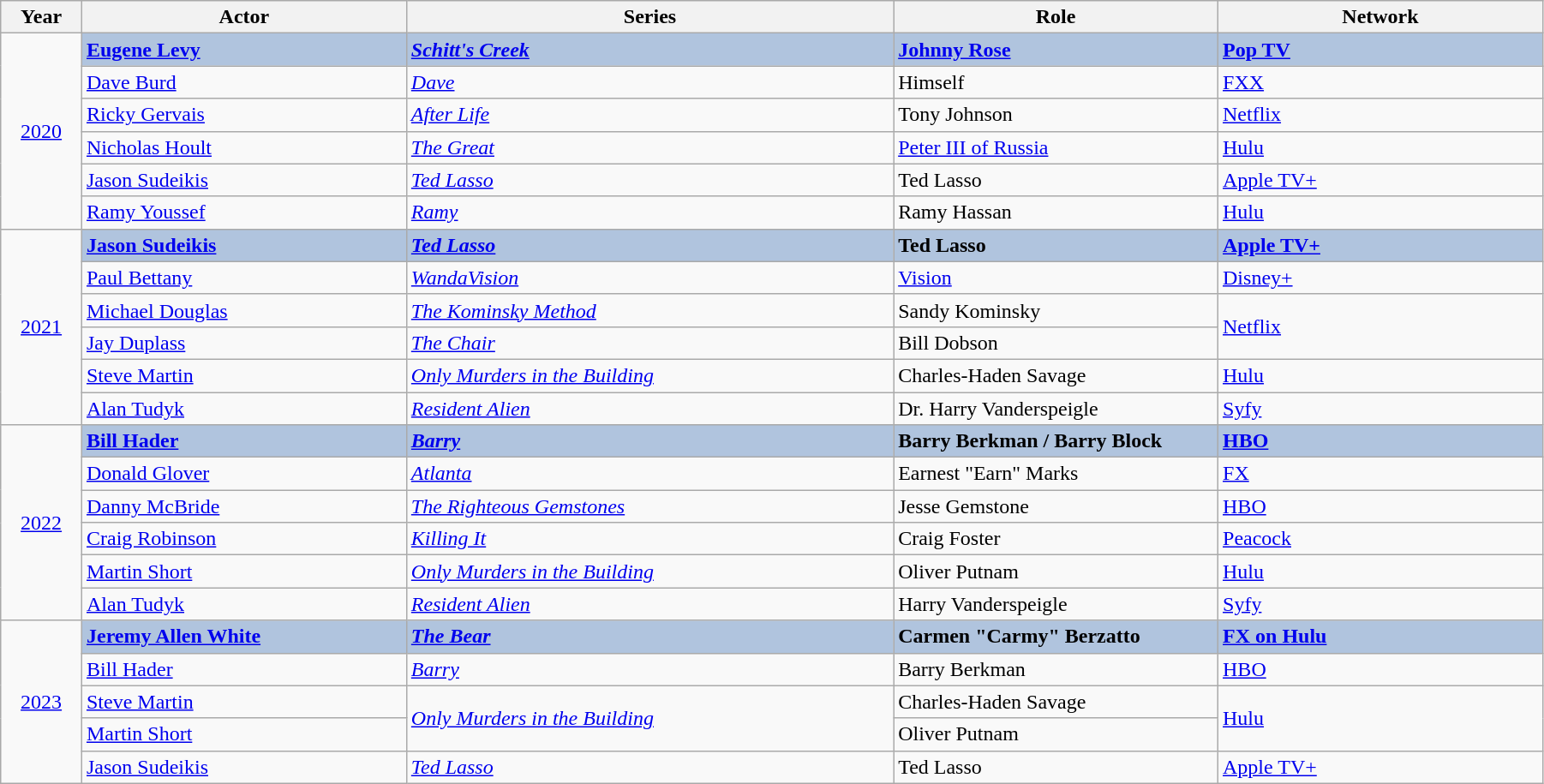<table class="wikitable" width="95%" cellpadding="5">
<tr>
<th width="5%">Year</th>
<th width="20%">Actor</th>
<th width="30%">Series</th>
<th width="20%">Role</th>
<th width="20%">Network</th>
</tr>
<tr>
<td rowspan="6" style="text-align:center;"><a href='#'>2020</a><br></td>
<td style="background:#B0C4DE;"><strong><a href='#'>Eugene Levy</a></strong></td>
<td style="background:#B0C4DE;"><strong><em><a href='#'>Schitt's Creek</a></em></strong></td>
<td style="background:#B0C4DE;"><strong><a href='#'>Johnny Rose</a></strong></td>
<td style="background:#B0C4DE;"><strong><a href='#'>Pop TV</a></strong></td>
</tr>
<tr>
<td><a href='#'>Dave Burd</a></td>
<td><em><a href='#'>Dave</a></em></td>
<td>Himself</td>
<td><a href='#'>FXX</a></td>
</tr>
<tr>
<td><a href='#'>Ricky Gervais</a></td>
<td><em><a href='#'>After Life</a></em></td>
<td>Tony Johnson</td>
<td><a href='#'>Netflix</a></td>
</tr>
<tr>
<td><a href='#'>Nicholas Hoult</a></td>
<td><em><a href='#'>The Great</a></em></td>
<td><a href='#'>Peter III of Russia</a></td>
<td><a href='#'>Hulu</a></td>
</tr>
<tr>
<td><a href='#'>Jason Sudeikis</a></td>
<td><em><a href='#'>Ted Lasso</a></em></td>
<td>Ted Lasso</td>
<td><a href='#'>Apple TV+</a></td>
</tr>
<tr>
<td><a href='#'>Ramy Youssef</a></td>
<td><em><a href='#'>Ramy</a></em></td>
<td>Ramy Hassan</td>
<td><a href='#'>Hulu</a></td>
</tr>
<tr>
<td rowspan="6" style="text-align:center;"><a href='#'>2021</a><br></td>
<td style="background:#B0C4DE;"><strong><a href='#'>Jason Sudeikis</a></strong></td>
<td style="background:#B0C4DE;"><strong><em><a href='#'>Ted Lasso</a></em></strong></td>
<td style="background:#B0C4DE;"><strong>Ted Lasso</strong></td>
<td style="background:#B0C4DE;"><strong><a href='#'>Apple TV+</a></strong></td>
</tr>
<tr>
<td><a href='#'>Paul Bettany</a></td>
<td><em><a href='#'>WandaVision</a></em></td>
<td><a href='#'>Vision</a></td>
<td><a href='#'>Disney+</a></td>
</tr>
<tr>
<td><a href='#'>Michael Douglas</a></td>
<td><em><a href='#'>The Kominsky Method</a></em></td>
<td>Sandy Kominsky</td>
<td rowspan="2"><a href='#'>Netflix</a></td>
</tr>
<tr>
<td><a href='#'>Jay Duplass</a></td>
<td><em><a href='#'>The Chair</a></em></td>
<td>Bill Dobson</td>
</tr>
<tr>
<td><a href='#'>Steve Martin</a></td>
<td><em><a href='#'>Only Murders in the Building</a></em></td>
<td>Charles-Haden Savage</td>
<td><a href='#'>Hulu</a></td>
</tr>
<tr>
<td><a href='#'>Alan Tudyk</a></td>
<td><em><a href='#'>Resident Alien</a></em></td>
<td>Dr. Harry Vanderspeigle</td>
<td><a href='#'>Syfy</a></td>
</tr>
<tr>
<td rowspan="6" style="text-align:center;"><a href='#'>2022</a><br></td>
<td style="background:#B0C4DE;"><strong><a href='#'>Bill Hader</a></strong></td>
<td style="background:#B0C4DE;"><strong><em><a href='#'>Barry</a></em></strong></td>
<td style="background:#B0C4DE;"><strong>Barry Berkman / Barry Block</strong></td>
<td style="background:#B0C4DE;"><strong><a href='#'>HBO</a></strong></td>
</tr>
<tr>
<td><a href='#'>Donald Glover</a></td>
<td><em><a href='#'>Atlanta</a></em></td>
<td>Earnest "Earn" Marks</td>
<td><a href='#'>FX</a></td>
</tr>
<tr>
<td><a href='#'>Danny McBride</a></td>
<td><em><a href='#'>The Righteous Gemstones</a></em></td>
<td>Jesse Gemstone</td>
<td><a href='#'>HBO</a></td>
</tr>
<tr>
<td><a href='#'>Craig Robinson</a></td>
<td><em><a href='#'>Killing It</a></em></td>
<td>Craig Foster</td>
<td><a href='#'>Peacock</a></td>
</tr>
<tr>
<td><a href='#'>Martin Short</a></td>
<td><em><a href='#'>Only Murders in the Building</a></em></td>
<td>Oliver Putnam</td>
<td><a href='#'>Hulu</a></td>
</tr>
<tr>
<td><a href='#'>Alan Tudyk</a></td>
<td><em><a href='#'>Resident Alien</a></em></td>
<td>Harry Vanderspeigle</td>
<td><a href='#'>Syfy</a></td>
</tr>
<tr>
<td rowspan="5" style="text-align:center;"><a href='#'>2023</a><br></td>
<td style="background:#B0C4DE;"><strong><a href='#'>Jeremy Allen White</a></strong></td>
<td style="background:#B0C4DE;"><strong><em><a href='#'>The Bear</a></em></strong></td>
<td style="background:#B0C4DE;"><strong>Carmen "Carmy" Berzatto</strong></td>
<td style="background:#B0C4DE;"><strong><a href='#'>FX on Hulu</a></strong></td>
</tr>
<tr>
<td><a href='#'>Bill Hader</a></td>
<td><em><a href='#'>Barry</a></em></td>
<td>Barry Berkman</td>
<td><a href='#'>HBO</a></td>
</tr>
<tr>
<td><a href='#'>Steve Martin</a></td>
<td rowspan="2"><em><a href='#'>Only Murders in the Building</a></em></td>
<td>Charles-Haden Savage</td>
<td rowspan="2"><a href='#'>Hulu</a></td>
</tr>
<tr>
<td><a href='#'>Martin Short</a></td>
<td>Oliver Putnam</td>
</tr>
<tr>
<td><a href='#'>Jason Sudeikis</a></td>
<td><em><a href='#'>Ted Lasso</a></em></td>
<td>Ted Lasso</td>
<td><a href='#'>Apple TV+</a></td>
</tr>
</table>
